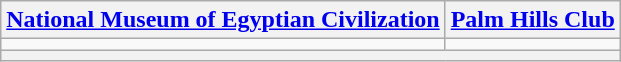<table class="wikitable" style="text-align:center">
<tr>
<th><a href='#'>National Museum of Egyptian Civilization</a></th>
<th><a href='#'>Palm Hills Club</a></th>
</tr>
<tr>
<td></td>
<td></td>
</tr>
<tr>
<th colspan=4></th>
</tr>
</table>
